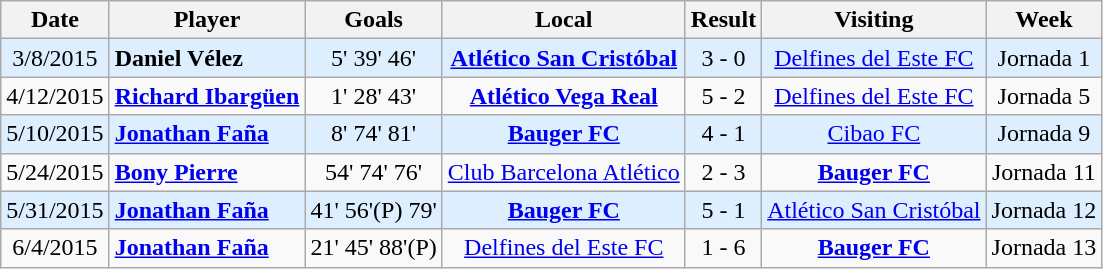<table class="wikitable">
<tr>
<th>Date</th>
<th>Player</th>
<th>Goals</th>
<th>Local</th>
<th>Result</th>
<th>Visiting</th>
<th>Week</th>
</tr>
<tr align="center" bgcolor=#DDEEFF>
<td>3/8/2015</td>
<td align="left"><strong> Daniel Vélez</strong></td>
<td>5' 39' 46'</td>
<td><strong><a href='#'>Atlético San Cristóbal</a></strong></td>
<td>3 - 0</td>
<td><a href='#'>Delfines del Este FC</a></td>
<td>Jornada 1 </td>
</tr>
<tr align="center">
<td>4/12/2015</td>
<td align="left"><strong> <a href='#'>Richard Ibargüen</a></strong></td>
<td>1' 28' 43'</td>
<td><strong><a href='#'>Atlético Vega Real</a></strong></td>
<td>5 - 2</td>
<td><a href='#'>Delfines del Este FC</a></td>
<td>Jornada 5 </td>
</tr>
<tr align="center" bgcolor=#DDEEFF>
<td>5/10/2015</td>
<td align="left"><strong> <a href='#'>Jonathan Faña</a></strong></td>
<td>8' 74' 81'</td>
<td><strong><a href='#'>Bauger FC</a></strong></td>
<td>4 - 1</td>
<td><a href='#'>Cibao FC</a></td>
<td>Jornada 9 </td>
</tr>
<tr align="center">
<td>5/24/2015</td>
<td align="left"><strong> <a href='#'>Bony Pierre</a></strong></td>
<td>54' 74' 76'</td>
<td><a href='#'>Club Barcelona Atlético</a></td>
<td>2 - 3</td>
<td><strong><a href='#'>Bauger FC</a></strong></td>
<td>Jornada 11 </td>
</tr>
<tr align="center" bgcolor=#DDEEFF>
<td>5/31/2015</td>
<td align="left"><strong> <a href='#'>Jonathan Faña</a></strong></td>
<td>41' 56'(P) 79'</td>
<td><strong><a href='#'>Bauger FC</a></strong></td>
<td>5 - 1</td>
<td><a href='#'>Atlético San Cristóbal</a></td>
<td>Jornada 12 </td>
</tr>
<tr align="center">
<td>6/4/2015</td>
<td align="left"><strong> <a href='#'>Jonathan Faña</a></strong></td>
<td>21' 45' 88'(P)</td>
<td><a href='#'>Delfines del Este FC</a></td>
<td>1 - 6</td>
<td><strong><a href='#'>Bauger FC</a></strong></td>
<td>Jornada 13 </td>
</tr>
</table>
